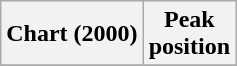<table class="wikitable plainrowheaders">
<tr>
<th scope="col">Chart (2000)</th>
<th scope="col">Peak<br>position</th>
</tr>
<tr>
</tr>
</table>
